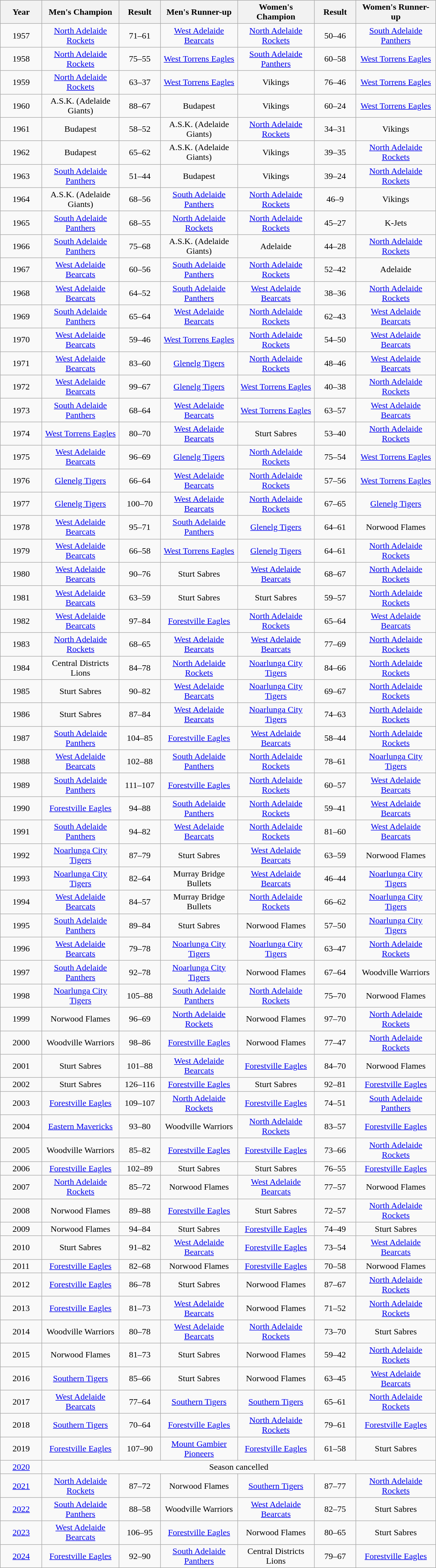<table class="wikitable" style="text-align:center">
<tr>
<th style="width:70px">Year</th>
<th style="width:135px">Men's Champion</th>
<th style="width:70px">Result</th>
<th style="width:135px">Men's Runner-up</th>
<th style="width:135px">Women's Champion</th>
<th style="width:70px">Result</th>
<th style="width:140px">Women's Runner-up</th>
</tr>
<tr>
<td>1957</td>
<td><a href='#'>North Adelaide Rockets</a></td>
<td>71–61</td>
<td><a href='#'>West Adelaide Bearcats</a></td>
<td><a href='#'>North Adelaide Rockets</a></td>
<td>50–46</td>
<td><a href='#'>South Adelaide Panthers</a></td>
</tr>
<tr>
<td>1958</td>
<td><a href='#'>North Adelaide Rockets</a></td>
<td>75–55</td>
<td><a href='#'>West Torrens Eagles</a></td>
<td><a href='#'>South Adelaide Panthers</a></td>
<td>60–58</td>
<td><a href='#'>West Torrens Eagles</a></td>
</tr>
<tr>
<td>1959</td>
<td><a href='#'>North Adelaide Rockets</a></td>
<td>63–37</td>
<td><a href='#'>West Torrens Eagles</a></td>
<td>Vikings</td>
<td>76–46</td>
<td><a href='#'>West Torrens Eagles</a></td>
</tr>
<tr>
<td>1960</td>
<td>A.S.K. (Adelaide Giants)</td>
<td>88–67</td>
<td>Budapest</td>
<td>Vikings</td>
<td>60–24</td>
<td><a href='#'>West Torrens Eagles</a></td>
</tr>
<tr>
<td>1961</td>
<td>Budapest</td>
<td>58–52</td>
<td>A.S.K. (Adelaide Giants)</td>
<td><a href='#'>North Adelaide Rockets</a></td>
<td>34–31</td>
<td>Vikings</td>
</tr>
<tr>
<td>1962</td>
<td>Budapest</td>
<td>65–62</td>
<td>A.S.K. (Adelaide Giants)</td>
<td>Vikings</td>
<td>39–35</td>
<td><a href='#'>North Adelaide Rockets</a></td>
</tr>
<tr>
<td>1963</td>
<td><a href='#'>South Adelaide Panthers</a></td>
<td>51–44</td>
<td>Budapest</td>
<td>Vikings</td>
<td>39–24</td>
<td><a href='#'>North Adelaide Rockets</a></td>
</tr>
<tr>
<td>1964</td>
<td>A.S.K. (Adelaide Giants)</td>
<td>68–56</td>
<td><a href='#'>South Adelaide Panthers</a></td>
<td><a href='#'>North Adelaide Rockets</a></td>
<td>46–9</td>
<td>Vikings</td>
</tr>
<tr>
<td>1965</td>
<td><a href='#'>South Adelaide Panthers</a></td>
<td>68–55</td>
<td><a href='#'>North Adelaide Rockets</a></td>
<td><a href='#'>North Adelaide Rockets</a></td>
<td>45–27</td>
<td>K-Jets</td>
</tr>
<tr>
<td>1966</td>
<td><a href='#'>South Adelaide Panthers</a></td>
<td>75–68</td>
<td>A.S.K. (Adelaide Giants)</td>
<td>Adelaide</td>
<td>44–28</td>
<td><a href='#'>North Adelaide Rockets</a></td>
</tr>
<tr>
<td>1967</td>
<td><a href='#'>West Adelaide Bearcats</a></td>
<td>60–56</td>
<td><a href='#'>South Adelaide Panthers</a></td>
<td><a href='#'>North Adelaide Rockets</a></td>
<td>52–42</td>
<td>Adelaide</td>
</tr>
<tr>
<td>1968</td>
<td><a href='#'>West Adelaide Bearcats</a></td>
<td>64–52</td>
<td><a href='#'>South Adelaide Panthers</a></td>
<td><a href='#'>West Adelaide Bearcats</a></td>
<td>38–36</td>
<td><a href='#'>North Adelaide Rockets</a></td>
</tr>
<tr>
<td>1969</td>
<td><a href='#'>South Adelaide Panthers</a></td>
<td>65–64</td>
<td><a href='#'>West Adelaide Bearcats</a></td>
<td><a href='#'>North Adelaide Rockets</a></td>
<td>62–43</td>
<td><a href='#'>West Adelaide Bearcats</a></td>
</tr>
<tr>
<td>1970</td>
<td><a href='#'>West Adelaide Bearcats</a></td>
<td>59–46</td>
<td><a href='#'>West Torrens Eagles</a></td>
<td><a href='#'>North Adelaide Rockets</a></td>
<td>54–50</td>
<td><a href='#'>West Adelaide Bearcats</a></td>
</tr>
<tr>
<td>1971</td>
<td><a href='#'>West Adelaide Bearcats</a></td>
<td>83–60</td>
<td><a href='#'>Glenelg Tigers</a></td>
<td><a href='#'>North Adelaide Rockets</a></td>
<td>48–46</td>
<td><a href='#'>West Adelaide Bearcats</a></td>
</tr>
<tr>
<td>1972</td>
<td><a href='#'>West Adelaide Bearcats</a></td>
<td>99–67</td>
<td><a href='#'>Glenelg Tigers</a></td>
<td><a href='#'>West Torrens Eagles</a></td>
<td>40–38</td>
<td><a href='#'>North Adelaide Rockets</a></td>
</tr>
<tr>
<td>1973</td>
<td><a href='#'>South Adelaide Panthers</a></td>
<td>68–64</td>
<td><a href='#'>West Adelaide Bearcats</a></td>
<td><a href='#'>West Torrens Eagles</a></td>
<td>63–57</td>
<td><a href='#'>West Adelaide Bearcats</a></td>
</tr>
<tr>
<td>1974</td>
<td><a href='#'>West Torrens Eagles</a></td>
<td>80–70</td>
<td><a href='#'>West Adelaide Bearcats</a></td>
<td>Sturt Sabres</td>
<td>53–40</td>
<td><a href='#'>North Adelaide Rockets</a></td>
</tr>
<tr>
<td>1975</td>
<td><a href='#'>West Adelaide Bearcats</a></td>
<td>96–69</td>
<td><a href='#'>Glenelg Tigers</a></td>
<td><a href='#'>North Adelaide Rockets</a></td>
<td>75–54</td>
<td><a href='#'>West Torrens Eagles</a></td>
</tr>
<tr>
<td>1976</td>
<td><a href='#'>Glenelg Tigers</a></td>
<td>66–64</td>
<td><a href='#'>West Adelaide Bearcats</a></td>
<td><a href='#'>North Adelaide Rockets</a></td>
<td>57–56</td>
<td><a href='#'>West Torrens Eagles</a></td>
</tr>
<tr>
<td>1977</td>
<td><a href='#'>Glenelg Tigers</a></td>
<td>100–70</td>
<td><a href='#'>West Adelaide Bearcats</a></td>
<td><a href='#'>North Adelaide Rockets</a></td>
<td>67–65</td>
<td><a href='#'>Glenelg Tigers</a></td>
</tr>
<tr>
<td>1978</td>
<td><a href='#'>West Adelaide Bearcats</a></td>
<td>95–71</td>
<td><a href='#'>South Adelaide Panthers</a></td>
<td><a href='#'>Glenelg Tigers</a></td>
<td>64–61</td>
<td>Norwood Flames</td>
</tr>
<tr>
<td>1979</td>
<td><a href='#'>West Adelaide Bearcats</a></td>
<td>66–58</td>
<td><a href='#'>West Torrens Eagles</a></td>
<td><a href='#'>Glenelg Tigers</a></td>
<td>64–61</td>
<td><a href='#'>North Adelaide Rockets</a></td>
</tr>
<tr>
<td>1980</td>
<td><a href='#'>West Adelaide Bearcats</a></td>
<td>90–76</td>
<td>Sturt Sabres</td>
<td><a href='#'>West Adelaide Bearcats</a></td>
<td>68–67</td>
<td><a href='#'>North Adelaide Rockets</a></td>
</tr>
<tr>
<td>1981</td>
<td><a href='#'>West Adelaide Bearcats</a></td>
<td>63–59</td>
<td>Sturt Sabres</td>
<td>Sturt Sabres</td>
<td>59–57</td>
<td><a href='#'>North Adelaide Rockets</a></td>
</tr>
<tr>
<td>1982</td>
<td><a href='#'>West Adelaide Bearcats</a></td>
<td>97–84</td>
<td><a href='#'>Forestville Eagles</a></td>
<td><a href='#'>North Adelaide Rockets</a></td>
<td>65–64</td>
<td><a href='#'>West Adelaide Bearcats</a></td>
</tr>
<tr>
<td>1983</td>
<td><a href='#'>North Adelaide Rockets</a></td>
<td>68–65</td>
<td><a href='#'>West Adelaide Bearcats</a></td>
<td><a href='#'>West Adelaide Bearcats</a></td>
<td>77–69</td>
<td><a href='#'>North Adelaide Rockets</a></td>
</tr>
<tr>
<td>1984</td>
<td>Central Districts Lions</td>
<td>84–78</td>
<td><a href='#'>North Adelaide Rockets</a></td>
<td><a href='#'>Noarlunga City Tigers</a></td>
<td>84–66</td>
<td><a href='#'>North Adelaide Rockets</a></td>
</tr>
<tr>
<td>1985</td>
<td>Sturt Sabres</td>
<td>90–82</td>
<td><a href='#'>West Adelaide Bearcats</a></td>
<td><a href='#'>Noarlunga City Tigers</a></td>
<td>69–67</td>
<td><a href='#'>North Adelaide Rockets</a></td>
</tr>
<tr>
<td>1986</td>
<td>Sturt Sabres</td>
<td>87–84</td>
<td><a href='#'>West Adelaide Bearcats</a></td>
<td><a href='#'>Noarlunga City Tigers</a></td>
<td>74–63</td>
<td><a href='#'>North Adelaide Rockets</a></td>
</tr>
<tr>
<td>1987</td>
<td><a href='#'>South Adelaide Panthers</a></td>
<td>104–85</td>
<td><a href='#'>Forestville Eagles</a></td>
<td><a href='#'>West Adelaide Bearcats</a></td>
<td>58–44</td>
<td><a href='#'>North Adelaide Rockets</a></td>
</tr>
<tr>
<td>1988</td>
<td><a href='#'>West Adelaide Bearcats</a></td>
<td>102–88</td>
<td><a href='#'>South Adelaide Panthers</a></td>
<td><a href='#'>North Adelaide Rockets</a></td>
<td>78–61</td>
<td><a href='#'>Noarlunga City Tigers</a></td>
</tr>
<tr>
<td>1989</td>
<td><a href='#'>South Adelaide Panthers</a></td>
<td>111–107</td>
<td><a href='#'>Forestville Eagles</a></td>
<td><a href='#'>North Adelaide Rockets</a></td>
<td>60–57</td>
<td><a href='#'>West Adelaide Bearcats</a></td>
</tr>
<tr>
<td>1990</td>
<td><a href='#'>Forestville Eagles</a></td>
<td>94–88</td>
<td><a href='#'>South Adelaide Panthers</a></td>
<td><a href='#'>North Adelaide Rockets</a></td>
<td>59–41</td>
<td><a href='#'>West Adelaide Bearcats</a></td>
</tr>
<tr>
<td>1991</td>
<td><a href='#'>South Adelaide Panthers</a></td>
<td>94–82</td>
<td><a href='#'>West Adelaide Bearcats</a></td>
<td><a href='#'>North Adelaide Rockets</a></td>
<td>81–60</td>
<td><a href='#'>West Adelaide Bearcats</a></td>
</tr>
<tr>
<td>1992</td>
<td><a href='#'>Noarlunga City Tigers</a></td>
<td>87–79</td>
<td>Sturt Sabres</td>
<td><a href='#'>West Adelaide Bearcats</a></td>
<td>63–59</td>
<td>Norwood Flames</td>
</tr>
<tr>
<td>1993</td>
<td><a href='#'>Noarlunga City Tigers</a></td>
<td>82–64</td>
<td>Murray Bridge Bullets</td>
<td><a href='#'>West Adelaide Bearcats</a></td>
<td>46–44</td>
<td><a href='#'>Noarlunga City Tigers</a></td>
</tr>
<tr>
<td>1994</td>
<td><a href='#'>West Adelaide Bearcats</a></td>
<td>84–57</td>
<td>Murray Bridge Bullets</td>
<td><a href='#'>North Adelaide Rockets</a></td>
<td>66–62</td>
<td><a href='#'>Noarlunga City Tigers</a></td>
</tr>
<tr>
<td>1995</td>
<td><a href='#'>South Adelaide Panthers</a></td>
<td>89–84</td>
<td>Sturt Sabres</td>
<td>Norwood Flames</td>
<td>57–50</td>
<td><a href='#'>Noarlunga City Tigers</a></td>
</tr>
<tr>
<td>1996</td>
<td><a href='#'>West Adelaide Bearcats</a></td>
<td>79–78</td>
<td><a href='#'>Noarlunga City Tigers</a></td>
<td><a href='#'>Noarlunga City Tigers</a></td>
<td>63–47</td>
<td><a href='#'>North Adelaide Rockets</a></td>
</tr>
<tr>
<td>1997</td>
<td><a href='#'>South Adelaide Panthers</a></td>
<td>92–78</td>
<td><a href='#'>Noarlunga City Tigers</a></td>
<td>Norwood Flames</td>
<td>67–64</td>
<td>Woodville Warriors</td>
</tr>
<tr>
<td>1998</td>
<td><a href='#'>Noarlunga City Tigers</a></td>
<td>105–88</td>
<td><a href='#'>South Adelaide Panthers</a></td>
<td><a href='#'>North Adelaide Rockets</a></td>
<td>75–70</td>
<td>Norwood Flames</td>
</tr>
<tr>
<td>1999</td>
<td>Norwood Flames</td>
<td>96–69</td>
<td><a href='#'>North Adelaide Rockets</a></td>
<td>Norwood Flames</td>
<td>97–70</td>
<td><a href='#'>North Adelaide Rockets</a></td>
</tr>
<tr>
<td>2000</td>
<td>Woodville Warriors</td>
<td>98–86</td>
<td><a href='#'>Forestville Eagles</a></td>
<td>Norwood Flames</td>
<td>77–47</td>
<td><a href='#'>North Adelaide Rockets</a></td>
</tr>
<tr>
<td>2001</td>
<td>Sturt Sabres</td>
<td>101–88</td>
<td><a href='#'>West Adelaide Bearcats</a></td>
<td><a href='#'>Forestville Eagles</a></td>
<td>84–70</td>
<td>Norwood Flames</td>
</tr>
<tr>
<td>2002</td>
<td>Sturt Sabres</td>
<td>126–116</td>
<td><a href='#'>Forestville Eagles</a></td>
<td>Sturt Sabres</td>
<td>92–81</td>
<td><a href='#'>Forestville Eagles</a></td>
</tr>
<tr>
<td>2003</td>
<td><a href='#'>Forestville Eagles</a></td>
<td>109–107</td>
<td><a href='#'>North Adelaide Rockets</a></td>
<td><a href='#'>Forestville Eagles</a></td>
<td>74–51</td>
<td><a href='#'>South Adelaide Panthers</a></td>
</tr>
<tr>
<td>2004</td>
<td><a href='#'>Eastern Mavericks</a></td>
<td>93–80</td>
<td>Woodville Warriors</td>
<td><a href='#'>North Adelaide Rockets</a></td>
<td>83–57</td>
<td><a href='#'>Forestville Eagles</a></td>
</tr>
<tr>
<td>2005</td>
<td>Woodville Warriors</td>
<td>85–82</td>
<td><a href='#'>Forestville Eagles</a></td>
<td><a href='#'>Forestville Eagles</a></td>
<td>73–66</td>
<td><a href='#'>North Adelaide Rockets</a></td>
</tr>
<tr>
<td>2006</td>
<td><a href='#'>Forestville Eagles</a></td>
<td>102–89</td>
<td>Sturt Sabres</td>
<td>Sturt Sabres</td>
<td>76–55</td>
<td><a href='#'>Forestville Eagles</a></td>
</tr>
<tr>
<td>2007</td>
<td><a href='#'>North Adelaide Rockets</a></td>
<td>85–72</td>
<td>Norwood Flames</td>
<td><a href='#'>West Adelaide Bearcats</a></td>
<td>77–57</td>
<td>Norwood Flames</td>
</tr>
<tr>
<td>2008</td>
<td>Norwood Flames</td>
<td>89–88</td>
<td><a href='#'>Forestville Eagles</a></td>
<td>Sturt Sabres</td>
<td>72–57</td>
<td><a href='#'>North Adelaide Rockets</a></td>
</tr>
<tr>
<td>2009</td>
<td>Norwood Flames</td>
<td>94–84</td>
<td>Sturt Sabres</td>
<td><a href='#'>Forestville Eagles</a></td>
<td>74–49</td>
<td>Sturt Sabres</td>
</tr>
<tr>
<td>2010</td>
<td>Sturt Sabres</td>
<td>91–82</td>
<td><a href='#'>West Adelaide Bearcats</a></td>
<td><a href='#'>Forestville Eagles</a></td>
<td>73–54</td>
<td><a href='#'>West Adelaide Bearcats</a></td>
</tr>
<tr>
<td>2011</td>
<td><a href='#'>Forestville Eagles</a></td>
<td>82–68</td>
<td>Norwood Flames</td>
<td><a href='#'>Forestville Eagles</a></td>
<td>70–58</td>
<td>Norwood Flames</td>
</tr>
<tr>
<td>2012</td>
<td><a href='#'>Forestville Eagles</a></td>
<td>86–78</td>
<td>Sturt Sabres</td>
<td>Norwood Flames</td>
<td>87–67</td>
<td><a href='#'>North Adelaide Rockets</a></td>
</tr>
<tr>
<td>2013</td>
<td><a href='#'>Forestville Eagles</a></td>
<td>81–73</td>
<td><a href='#'>West Adelaide Bearcats</a></td>
<td>Norwood Flames</td>
<td>71–52</td>
<td><a href='#'>North Adelaide Rockets</a></td>
</tr>
<tr>
<td>2014</td>
<td>Woodville Warriors</td>
<td>80–78</td>
<td><a href='#'>West Adelaide Bearcats</a></td>
<td><a href='#'>North Adelaide Rockets</a></td>
<td>73–70</td>
<td>Sturt Sabres</td>
</tr>
<tr>
<td>2015</td>
<td>Norwood Flames</td>
<td>81–73</td>
<td>Sturt Sabres</td>
<td>Norwood Flames</td>
<td>59–42</td>
<td><a href='#'>North Adelaide Rockets</a></td>
</tr>
<tr>
<td>2016</td>
<td><a href='#'>Southern Tigers</a></td>
<td>85–66</td>
<td>Sturt Sabres</td>
<td>Norwood Flames</td>
<td>63–45</td>
<td><a href='#'>West Adelaide Bearcats</a></td>
</tr>
<tr>
<td>2017</td>
<td><a href='#'>West Adelaide Bearcats</a></td>
<td>77–64</td>
<td><a href='#'>Southern Tigers</a></td>
<td><a href='#'>Southern Tigers</a></td>
<td>65–61</td>
<td><a href='#'>North Adelaide Rockets</a></td>
</tr>
<tr>
<td>2018</td>
<td><a href='#'>Southern Tigers</a></td>
<td>70–64</td>
<td><a href='#'>Forestville Eagles</a></td>
<td><a href='#'>North Adelaide Rockets</a></td>
<td>79–61</td>
<td><a href='#'>Forestville Eagles</a></td>
</tr>
<tr>
<td>2019</td>
<td><a href='#'>Forestville Eagles</a></td>
<td>107–90</td>
<td><a href='#'>Mount Gambier Pioneers</a></td>
<td><a href='#'>Forestville Eagles</a></td>
<td>61–58</td>
<td>Sturt Sabres</td>
</tr>
<tr>
<td><a href='#'>2020</a></td>
<td colspan="6">Season cancelled</td>
</tr>
<tr>
<td><a href='#'>2021</a></td>
<td><a href='#'>North Adelaide Rockets</a></td>
<td>87–72</td>
<td>Norwood Flames</td>
<td><a href='#'>Southern Tigers</a></td>
<td>87–77</td>
<td><a href='#'>North Adelaide Rockets</a></td>
</tr>
<tr>
<td><a href='#'>2022</a></td>
<td><a href='#'>South Adelaide Panthers</a></td>
<td>88–58</td>
<td>Woodville Warriors</td>
<td><a href='#'>West Adelaide Bearcats</a></td>
<td>82–75</td>
<td>Sturt Sabres</td>
</tr>
<tr>
<td><a href='#'>2023</a></td>
<td><a href='#'>West Adelaide Bearcats</a></td>
<td>106–95</td>
<td><a href='#'>Forestville Eagles</a></td>
<td>Norwood Flames</td>
<td>80–65</td>
<td>Sturt Sabres</td>
</tr>
<tr>
<td><a href='#'>2024</a></td>
<td><a href='#'>Forestville Eagles</a></td>
<td>92–90</td>
<td><a href='#'>South Adelaide Panthers</a></td>
<td>Central Districts Lions</td>
<td>79–67</td>
<td><a href='#'>Forestville Eagles</a></td>
</tr>
</table>
